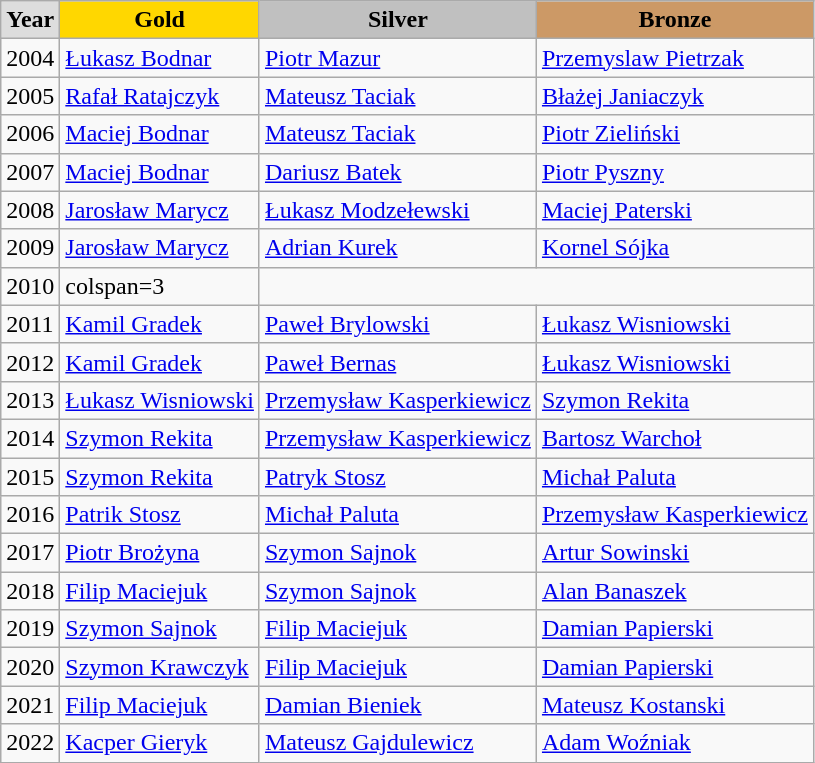<table class="wikitable" style="text-align:left;">
<tr>
<td style="background:#DDDDDD; font-weight:bold; text-align:center;">Year</td>
<td style="background:gold; font-weight:bold; text-align:center;">Gold</td>
<td style="background:silver; font-weight:bold; text-align:center;">Silver</td>
<td style="background:#cc9966; font-weight:bold; text-align:center;">Bronze</td>
</tr>
<tr>
<td>2004</td>
<td><a href='#'>Łukasz Bodnar</a></td>
<td><a href='#'>Piotr Mazur</a></td>
<td><a href='#'>Przemyslaw Pietrzak</a></td>
</tr>
<tr>
<td>2005</td>
<td><a href='#'>Rafał Ratajczyk</a></td>
<td><a href='#'>Mateusz Taciak</a></td>
<td><a href='#'>Błażej Janiaczyk</a></td>
</tr>
<tr>
<td>2006</td>
<td><a href='#'>Maciej Bodnar</a></td>
<td><a href='#'>Mateusz Taciak</a></td>
<td><a href='#'>Piotr Zieliński</a></td>
</tr>
<tr>
<td>2007</td>
<td><a href='#'>Maciej Bodnar</a></td>
<td><a href='#'>Dariusz Batek</a></td>
<td><a href='#'>Piotr Pyszny</a></td>
</tr>
<tr>
<td>2008</td>
<td><a href='#'>Jarosław Marycz</a></td>
<td><a href='#'>Łukasz Modzełewski</a></td>
<td><a href='#'>Maciej Paterski</a></td>
</tr>
<tr>
<td>2009</td>
<td><a href='#'>Jarosław Marycz</a></td>
<td><a href='#'>Adrian Kurek</a></td>
<td><a href='#'>Kornel Sójka</a></td>
</tr>
<tr>
<td>2010</td>
<td>colspan=3 </td>
</tr>
<tr>
<td>2011</td>
<td><a href='#'>Kamil Gradek</a></td>
<td><a href='#'>Paweł Brylowski</a></td>
<td><a href='#'>Łukasz Wisniowski</a></td>
</tr>
<tr>
<td>2012</td>
<td><a href='#'>Kamil Gradek</a></td>
<td><a href='#'>Paweł Bernas</a></td>
<td><a href='#'>Łukasz Wisniowski</a></td>
</tr>
<tr>
<td>2013</td>
<td><a href='#'>Łukasz Wisniowski</a></td>
<td><a href='#'>Przemysław Kasperkiewicz</a></td>
<td><a href='#'>Szymon Rekita</a></td>
</tr>
<tr>
<td>2014</td>
<td><a href='#'>Szymon Rekita</a></td>
<td><a href='#'>Przemysław Kasperkiewicz</a></td>
<td><a href='#'>Bartosz Warchoł</a></td>
</tr>
<tr>
<td>2015</td>
<td><a href='#'>Szymon Rekita</a></td>
<td><a href='#'>Patryk Stosz</a></td>
<td><a href='#'>Michał Paluta</a></td>
</tr>
<tr>
<td>2016</td>
<td><a href='#'>Patrik Stosz</a></td>
<td><a href='#'>Michał Paluta</a></td>
<td><a href='#'>Przemysław Kasperkiewicz</a></td>
</tr>
<tr>
<td>2017</td>
<td><a href='#'>Piotr Brożyna</a></td>
<td><a href='#'>Szymon Sajnok</a></td>
<td><a href='#'>Artur Sowinski</a></td>
</tr>
<tr>
<td>2018</td>
<td><a href='#'>Filip Maciejuk</a></td>
<td><a href='#'>Szymon Sajnok</a></td>
<td><a href='#'>Alan Banaszek</a></td>
</tr>
<tr>
<td>2019</td>
<td><a href='#'>Szymon Sajnok</a></td>
<td><a href='#'>Filip Maciejuk</a></td>
<td><a href='#'>Damian Papierski</a></td>
</tr>
<tr>
<td>2020</td>
<td><a href='#'>Szymon Krawczyk</a></td>
<td><a href='#'>Filip Maciejuk</a></td>
<td><a href='#'>Damian Papierski</a></td>
</tr>
<tr>
<td>2021</td>
<td><a href='#'>Filip Maciejuk</a></td>
<td><a href='#'>Damian Bieniek</a></td>
<td><a href='#'>Mateusz Kostanski</a></td>
</tr>
<tr>
<td>2022</td>
<td><a href='#'>Kacper Gieryk</a></td>
<td><a href='#'>Mateusz Gajdulewicz</a></td>
<td><a href='#'>Adam Woźniak</a></td>
</tr>
</table>
